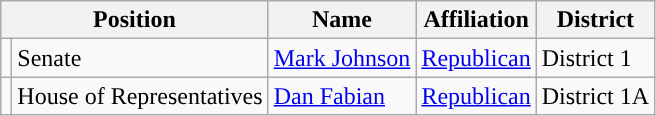<table class="wikitable">
<tr>
<th colspan="2">Position</th>
<th>Name</th>
<th>Affiliation</th>
<th>District</th>
</tr>
<tr>
<td style="background-color:"></td>
<td>Senate</td>
<td><a href='#'>Mark Johnson</a></td>
<td><a href='#'>Republican</a></td>
<td>District 1</td>
</tr>
<tr>
<td style="background-color:"></td>
<td>House of Representatives</td>
<td><a href='#'>Dan Fabian</a></td>
<td><a href='#'>Republican</a></td>
<td>District 1A</td>
</tr>
</table>
